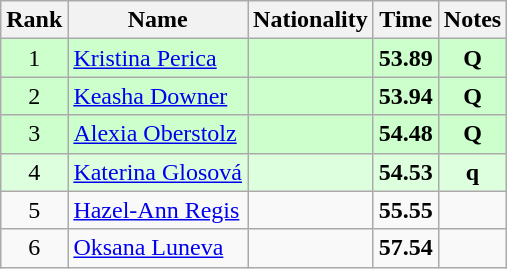<table class="wikitable sortable" style="text-align:center">
<tr>
<th>Rank</th>
<th>Name</th>
<th>Nationality</th>
<th>Time</th>
<th>Notes</th>
</tr>
<tr bgcolor=ccffcc>
<td>1</td>
<td align=left><a href='#'>Kristina Perica</a></td>
<td align=left></td>
<td><strong>53.89</strong></td>
<td><strong>Q</strong></td>
</tr>
<tr bgcolor=ccffcc>
<td>2</td>
<td align=left><a href='#'>Keasha Downer</a></td>
<td align=left></td>
<td><strong>53.94</strong></td>
<td><strong>Q</strong></td>
</tr>
<tr bgcolor=ccffcc>
<td>3</td>
<td align=left><a href='#'>Alexia Oberstolz</a></td>
<td align=left></td>
<td><strong>54.48</strong></td>
<td><strong>Q</strong></td>
</tr>
<tr bgcolor=ddffdd>
<td>4</td>
<td align=left><a href='#'>Katerina Glosová</a></td>
<td align=left></td>
<td><strong>54.53</strong></td>
<td><strong>q</strong></td>
</tr>
<tr>
<td>5</td>
<td align=left><a href='#'>Hazel-Ann Regis</a></td>
<td align=left></td>
<td><strong>55.55</strong></td>
<td></td>
</tr>
<tr>
<td>6</td>
<td align=left><a href='#'>Oksana Luneva</a></td>
<td align=left></td>
<td><strong>57.54</strong></td>
<td></td>
</tr>
</table>
